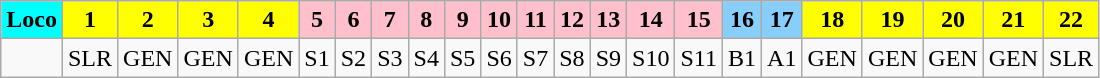<table class="wikitable plainrowheaders unsortable" style="text-align:center">
<tr>
<th scope="col" rowspan="1" style="background:cyan;">Loco</th>
<th scope="col" rowspan="1" style="background:yellow;">1</th>
<th scope="col" rowspan="1" style="background:yellow;">2</th>
<th scope="col" rowspan="1" style="background:yellow;">3</th>
<th scope="col" rowspan="1" style="background:yellow;">4</th>
<th scope="col" rowspan="1" style="background:pink;">5</th>
<th scope="col" rowspan="1" style="background:pink;">6</th>
<th scope="col" rowspan="1" style="background:pink;">7</th>
<th scope="col" rowspan="1" style="background:pink;">8</th>
<th scope="col" rowspan="1" style="background:pink;">9</th>
<th scope="col" rowspan="1" style="background:pink;">10</th>
<th scope="col" rowspan="1" style="background:pink;">11</th>
<th scope="col" rowspan="1" style="background:pink;">12</th>
<th scope="col" rowspan="1" style="background:pink;">13</th>
<th scope="col" rowspan="1" style="background:pink;">14</th>
<th scope="col" rowspan="1" style="background:pink;">15</th>
<th scope="col" rowspan="1" style="background:lightskyblue;">16</th>
<th scope="col" rowspan="1" style="background:lightskyblue;">17</th>
<th scope="col" rowspan="1" style="background:yellow;">18</th>
<th scope="col" rowspan="1" style="background:yellow;">19</th>
<th scope="col" rowspan="1" style="background:yellow;">20</th>
<th scope="col" rowspan="1" style="background:yellow;">21</th>
<th scope="col" rowspan="1" style="background:yellow;">22</th>
</tr>
<tr>
<td></td>
<td>SLR</td>
<td>GEN</td>
<td>GEN</td>
<td>GEN</td>
<td>S1</td>
<td>S2</td>
<td>S3</td>
<td>S4</td>
<td>S5</td>
<td>S6</td>
<td>S7</td>
<td>S8</td>
<td>S9</td>
<td>S10</td>
<td>S11</td>
<td>B1</td>
<td>A1</td>
<td>GEN</td>
<td>GEN</td>
<td>GEN</td>
<td>GEN</td>
<td>SLR</td>
</tr>
</table>
